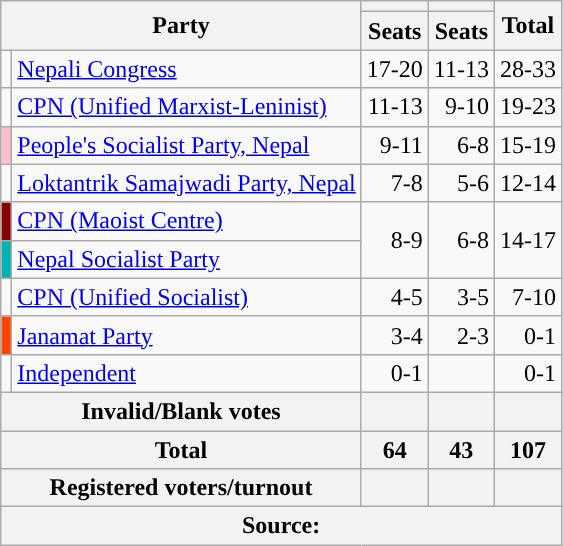<table class="wikitable" style="text-align:right">
<tr>
<th colspan="2" rowspan="2">Party</th>
<th></th>
<th></th>
<th rowspan="2">Total</th>
</tr>
<tr>
<th>Seats</th>
<th>Seats</th>
</tr>
<tr>
<td></td>
<td align="left"><a href='#'>Nepali Congress</a></td>
<td>17-20</td>
<td>11-13</td>
<td>28-33</td>
</tr>
<tr>
<td></td>
<td align="left"><a href='#'>CPN (Unified Marxist-Leninist)</a></td>
<td>11-13</td>
<td>9-10</td>
<td>19-23</td>
</tr>
<tr>
<td bgcolor="FFC0CB"></td>
<td align="left"><a href='#'>People's Socialist Party, Nepal</a></td>
<td>9-11</td>
<td>6-8</td>
<td>15-19</td>
</tr>
<tr>
<td></td>
<td align="left"><a href='#'>Loktantrik Samajwadi Party, Nepal</a></td>
<td>7-8</td>
<td>5-6</td>
<td>12-14</td>
</tr>
<tr>
<td bgcolor="8B0000"></td>
<td align="left"><a href='#'>CPN (Maoist Centre)</a></td>
<td rowspan="2">8-9</td>
<td rowspan="2">6-8</td>
<td rowspan="2">14-17</td>
</tr>
<tr>
<td bgcolor="#00B2B2"></td>
<td align="left"><a href='#'>Nepal Socialist Party</a></td>
</tr>
<tr>
<td></td>
<td align="left"><a href='#'>CPN (Unified Socialist)</a></td>
<td>4-5</td>
<td>3-5</td>
<td>7-10</td>
</tr>
<tr>
<td bgcolor="orangered"></td>
<td align="left"><a href='#'>Janamat Party</a></td>
<td>3-4</td>
<td>2-3</td>
<td>0-1</td>
</tr>
<tr>
<td></td>
<td align="left"><a href='#'>Independent</a></td>
<td>0-1</td>
<td></td>
<td>0-1</td>
</tr>
<tr>
<th colspan="2">Invalid/Blank votes</th>
<th></th>
<th></th>
<th></th>
</tr>
<tr>
<th colspan="2">Total</th>
<th>64</th>
<th>43</th>
<th>107</th>
</tr>
<tr>
<th colspan="2">Registered voters/turnout</th>
<th></th>
<th></th>
<th></th>
</tr>
<tr>
<th colspan="5">Source:</th>
</tr>
</table>
